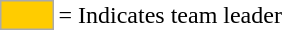<table>
<tr>
<td style="background-color:#FFCC00; border:1px solid #aaaaaa; width:2em;"></td>
<td>= Indicates team leader</td>
</tr>
</table>
